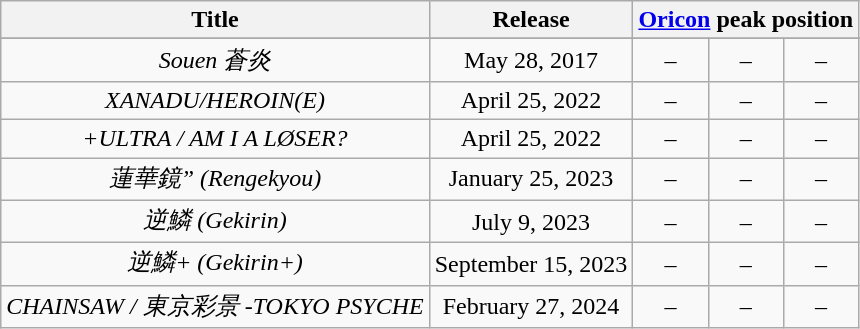<table class="wikitable" style="text-align:center;">
<tr>
<th scope="col" rowspan="1">Title</th>
<th scope="col" rowspan="1">Release</th>
<th scope="col" colspan="3"><a href='#'>Oricon</a> peak position</th>
</tr>
<tr>
</tr>
<tr>
<td><em>Souen 蒼炎</em></td>
<td>May 28, 2017</td>
<td>–</td>
<td>–</td>
<td>–</td>
</tr>
<tr>
<td><em>XANADU/HEROIN(E)</em></td>
<td>April 25, 2022</td>
<td>–</td>
<td>–</td>
<td>–</td>
</tr>
<tr>
<td><em>+ULTRA / AM I A LØSER?</em></td>
<td>April 25, 2022</td>
<td>–</td>
<td>–</td>
<td>–</td>
</tr>
<tr>
<td><em>蓮華鏡” (Rengekyou)</em></td>
<td>January 25, 2023</td>
<td>–</td>
<td>–</td>
<td>–</td>
</tr>
<tr>
<td><em>逆鱗 (Gekirin)</em></td>
<td>July 9, 2023</td>
<td>–</td>
<td>–</td>
<td>–</td>
</tr>
<tr>
<td><em>逆鱗+ (Gekirin+)</em></td>
<td>September 15, 2023</td>
<td>–</td>
<td>–</td>
<td>–</td>
</tr>
<tr>
<td><em>CHAINSAW / 東京彩景 -TOKYO PSYCHE</em></td>
<td>February 27, 2024</td>
<td>–</td>
<td>–</td>
<td>–</td>
</tr>
</table>
